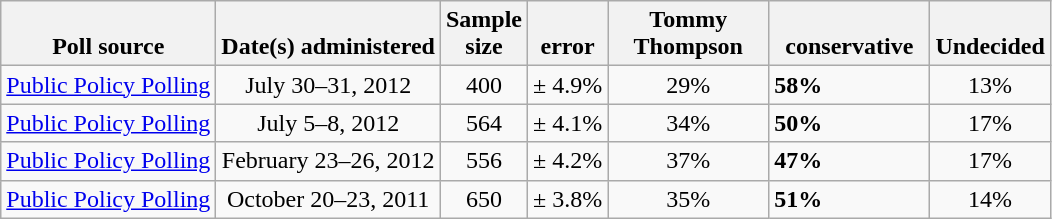<table class="wikitable">
<tr style="vertical-align:bottom"bottom>
<th>Poll source</th>
<th>Date(s) administered</th>
<th class=small>Sample<br>size</th>
<th><br>error</th>
<th style="width:100px;">Tommy<br>Thompson</th>
<th style="width:100px;"><br>conservative</th>
<th>Undecided</th>
</tr>
<tr>
<td><a href='#'>Public Policy Polling</a></td>
<td style="text-align:center">July 30–31, 2012</td>
<td style="text-align:center">400</td>
<td style="text-align:center">± 4.9%</td>
<td style="text-align:center">29%</td>
<td><strong>58%</strong></td>
<td style="text-align:center">13%</td>
</tr>
<tr>
<td><a href='#'>Public Policy Polling</a></td>
<td style="text-align:center">July 5–8, 2012</td>
<td style="text-align:center">564</td>
<td style="text-align:center">± 4.1%</td>
<td style="text-align:center">34%</td>
<td><strong>50%</strong></td>
<td style="text-align:center">17%</td>
</tr>
<tr>
<td><a href='#'>Public Policy Polling</a></td>
<td style="text-align:center">February 23–26, 2012</td>
<td style="text-align:center">556</td>
<td style="text-align:center">± 4.2%</td>
<td style="text-align:center">37%</td>
<td><strong>47%</strong></td>
<td style="text-align:center">17%</td>
</tr>
<tr>
<td><a href='#'>Public Policy Polling</a></td>
<td style="text-align:center">October 20–23, 2011</td>
<td style="text-align:center">650</td>
<td style="text-align:center">± 3.8%</td>
<td style="text-align:center">35%</td>
<td><strong>51%</strong></td>
<td style="text-align:center">14%</td>
</tr>
</table>
